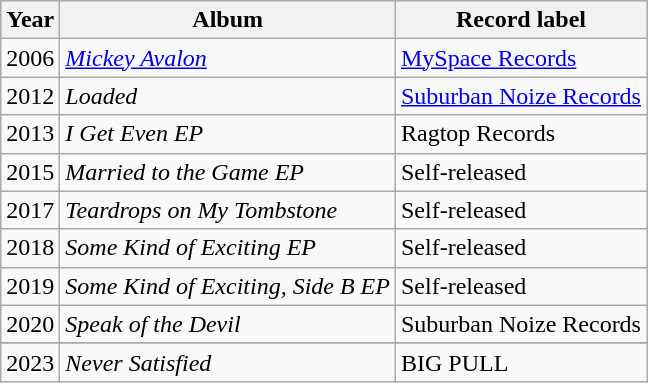<table class="wikitable">
<tr style="background:#ccc;">
<th>Year</th>
<th>Album</th>
<th>Record label</th>
</tr>
<tr>
<td>2006</td>
<td><em><a href='#'>Mickey Avalon</a></em></td>
<td><a href='#'>MySpace Records</a></td>
</tr>
<tr>
<td>2012</td>
<td><em>Loaded</em></td>
<td><a href='#'>Suburban Noize Records</a></td>
</tr>
<tr>
<td>2013</td>
<td><em>I Get Even EP</em></td>
<td>Ragtop Records</td>
</tr>
<tr>
<td>2015</td>
<td><em>Married to the Game EP</em></td>
<td>Self-released</td>
</tr>
<tr>
<td>2017</td>
<td><em>Teardrops on My Tombstone</em></td>
<td>Self-released</td>
</tr>
<tr>
<td>2018</td>
<td><em>Some Kind of Exciting EP</em></td>
<td>Self-released</td>
</tr>
<tr>
<td>2019</td>
<td><em>Some Kind of Exciting, Side B EP</em></td>
<td>Self-released</td>
</tr>
<tr>
<td>2020</td>
<td><em>Speak of the Devil</em></td>
<td>Suburban Noize Records</td>
</tr>
<tr>
</tr>
<tr>
<td>2023</td>
<td><em>Never Satisfied</em></td>
<td>BIG PULL</td>
</tr>
</table>
